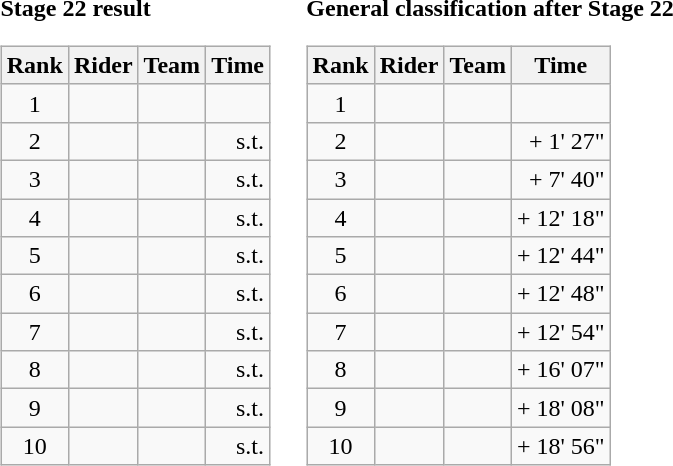<table>
<tr>
<td><strong>Stage 22 result</strong><br><table class="wikitable">
<tr>
<th scope="col">Rank</th>
<th scope="col">Rider</th>
<th scope="col">Team</th>
<th scope="col">Time</th>
</tr>
<tr>
<td style="text-align:center;">1</td>
<td></td>
<td></td>
<td style="text-align:right;"></td>
</tr>
<tr>
<td style="text-align:center;">2</td>
<td></td>
<td></td>
<td style="text-align:right;">s.t.</td>
</tr>
<tr>
<td style="text-align:center;">3</td>
<td></td>
<td></td>
<td style="text-align:right;">s.t.</td>
</tr>
<tr>
<td style="text-align:center;">4</td>
<td></td>
<td></td>
<td style="text-align:right;">s.t.</td>
</tr>
<tr>
<td style="text-align:center;">5</td>
<td></td>
<td></td>
<td style="text-align:right;">s.t.</td>
</tr>
<tr>
<td style="text-align:center;">6</td>
<td></td>
<td></td>
<td style="text-align:right;">s.t.</td>
</tr>
<tr>
<td style="text-align:center;">7</td>
<td></td>
<td></td>
<td style="text-align:right;">s.t.</td>
</tr>
<tr>
<td style="text-align:center;">8</td>
<td></td>
<td></td>
<td style="text-align:right;">s.t.</td>
</tr>
<tr>
<td style="text-align:center;">9</td>
<td></td>
<td></td>
<td style="text-align:right;">s.t.</td>
</tr>
<tr>
<td style="text-align:center;">10</td>
<td></td>
<td></td>
<td style="text-align:right;">s.t.</td>
</tr>
</table>
</td>
<td></td>
<td><strong>General classification after Stage 22</strong><br><table class="wikitable">
<tr>
<th scope="col">Rank</th>
<th scope="col">Rider</th>
<th scope="col">Team</th>
<th scope="col">Time</th>
</tr>
<tr>
<td style="text-align:center;">1</td>
<td></td>
<td></td>
<td style="text-align:right;"></td>
</tr>
<tr>
<td style="text-align:center;">2</td>
<td></td>
<td></td>
<td style="text-align:right;">+ 1' 27"</td>
</tr>
<tr>
<td style="text-align:center;">3</td>
<td></td>
<td></td>
<td style="text-align:right;">+ 7' 40"</td>
</tr>
<tr>
<td style="text-align:center;">4</td>
<td></td>
<td></td>
<td style="text-align:right;">+ 12' 18"</td>
</tr>
<tr>
<td style="text-align:center;">5</td>
<td></td>
<td></td>
<td style="text-align:right;">+ 12' 44"</td>
</tr>
<tr>
<td style="text-align:center;">6</td>
<td></td>
<td></td>
<td style="text-align:right;">+ 12' 48"</td>
</tr>
<tr>
<td style="text-align:center;">7</td>
<td></td>
<td></td>
<td style="text-align:right;">+ 12' 54"</td>
</tr>
<tr>
<td style="text-align:center;">8</td>
<td></td>
<td></td>
<td style="text-align:right;">+ 16' 07"</td>
</tr>
<tr>
<td style="text-align:center;">9</td>
<td></td>
<td></td>
<td style="text-align:right;">+ 18' 08"</td>
</tr>
<tr>
<td style="text-align:center;">10</td>
<td></td>
<td></td>
<td style="text-align:right;">+ 18' 56"</td>
</tr>
</table>
</td>
</tr>
</table>
